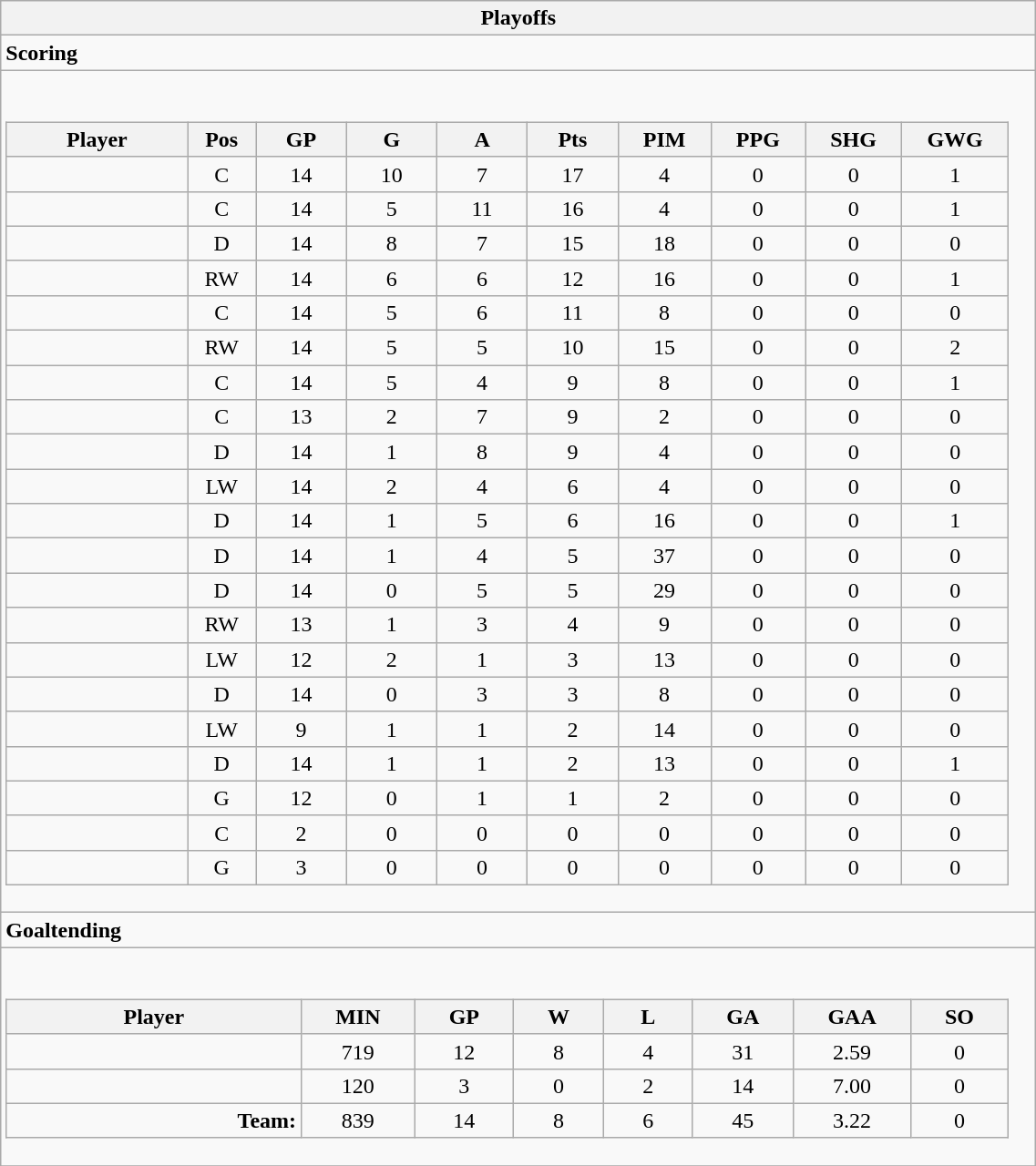<table class="wikitable collapsible " width="60%" border="1">
<tr>
<th>Playoffs</th>
</tr>
<tr>
<td class="tocccolors"><strong>Scoring</strong></td>
</tr>
<tr>
<td><br><table class="wikitable sortable">
<tr ALIGN="center">
<th bgcolor="#DDDDFF" width="10%">Player</th>
<th bgcolor="#DDDDFF" width="3%" title="Position">Pos</th>
<th bgcolor="#DDDDFF" width="5%" title="Games played">GP</th>
<th bgcolor="#DDDDFF" width="5%" title="Goals">G</th>
<th bgcolor="#DDDDFF" width="5%" title="Assists">A</th>
<th bgcolor="#DDDDFF" width="5%" title="Points">Pts</th>
<th bgcolor="#DDDDFF" width="5%" title="Penalties in Minutes">PIM</th>
<th bgcolor="#DDDDFF" width="5%" title="Power play goals">PPG</th>
<th bgcolor="#DDDDFF" width="5%" title="Short-handed goals">SHG</th>
<th bgcolor="#DDDDFF" width="5%" title="Game-winning goals">GWG</th>
</tr>
<tr align="center">
<td align="right"></td>
<td>C</td>
<td>14</td>
<td>10</td>
<td>7</td>
<td>17</td>
<td>4</td>
<td>0</td>
<td>0</td>
<td>1</td>
</tr>
<tr align="center">
<td align="right"></td>
<td>C</td>
<td>14</td>
<td>5</td>
<td>11</td>
<td>16</td>
<td>4</td>
<td>0</td>
<td>0</td>
<td>1</td>
</tr>
<tr align="center">
<td align="right"></td>
<td>D</td>
<td>14</td>
<td>8</td>
<td>7</td>
<td>15</td>
<td>18</td>
<td>0</td>
<td>0</td>
<td>0</td>
</tr>
<tr align="center">
<td align="right"></td>
<td>RW</td>
<td>14</td>
<td>6</td>
<td>6</td>
<td>12</td>
<td>16</td>
<td>0</td>
<td>0</td>
<td>1</td>
</tr>
<tr align="center">
<td align="right"></td>
<td>C</td>
<td>14</td>
<td>5</td>
<td>6</td>
<td>11</td>
<td>8</td>
<td>0</td>
<td>0</td>
<td>0</td>
</tr>
<tr align="center">
<td align="right"></td>
<td>RW</td>
<td>14</td>
<td>5</td>
<td>5</td>
<td>10</td>
<td>15</td>
<td>0</td>
<td>0</td>
<td>2</td>
</tr>
<tr align="center">
<td align="right"></td>
<td>C</td>
<td>14</td>
<td>5</td>
<td>4</td>
<td>9</td>
<td>8</td>
<td>0</td>
<td>0</td>
<td>1</td>
</tr>
<tr align="center">
<td align="right"></td>
<td>C</td>
<td>13</td>
<td>2</td>
<td>7</td>
<td>9</td>
<td>2</td>
<td>0</td>
<td>0</td>
<td>0</td>
</tr>
<tr align="center">
<td align="right"></td>
<td>D</td>
<td>14</td>
<td>1</td>
<td>8</td>
<td>9</td>
<td>4</td>
<td>0</td>
<td>0</td>
<td>0</td>
</tr>
<tr align="center">
<td align="right"></td>
<td>LW</td>
<td>14</td>
<td>2</td>
<td>4</td>
<td>6</td>
<td>4</td>
<td>0</td>
<td>0</td>
<td>0</td>
</tr>
<tr align="center">
<td align="right"></td>
<td>D</td>
<td>14</td>
<td>1</td>
<td>5</td>
<td>6</td>
<td>16</td>
<td>0</td>
<td>0</td>
<td>1</td>
</tr>
<tr align="center">
<td align="right"></td>
<td>D</td>
<td>14</td>
<td>1</td>
<td>4</td>
<td>5</td>
<td>37</td>
<td>0</td>
<td>0</td>
<td>0</td>
</tr>
<tr align="center">
<td align="right"></td>
<td>D</td>
<td>14</td>
<td>0</td>
<td>5</td>
<td>5</td>
<td>29</td>
<td>0</td>
<td>0</td>
<td>0</td>
</tr>
<tr align="center">
<td align="right"></td>
<td>RW</td>
<td>13</td>
<td>1</td>
<td>3</td>
<td>4</td>
<td>9</td>
<td>0</td>
<td>0</td>
<td>0</td>
</tr>
<tr align="center">
<td align="right"></td>
<td>LW</td>
<td>12</td>
<td>2</td>
<td>1</td>
<td>3</td>
<td>13</td>
<td>0</td>
<td>0</td>
<td>0</td>
</tr>
<tr align="center">
<td align="right"></td>
<td>D</td>
<td>14</td>
<td>0</td>
<td>3</td>
<td>3</td>
<td>8</td>
<td>0</td>
<td>0</td>
<td>0</td>
</tr>
<tr align="center">
<td align="right"></td>
<td>LW</td>
<td>9</td>
<td>1</td>
<td>1</td>
<td>2</td>
<td>14</td>
<td>0</td>
<td>0</td>
<td>0</td>
</tr>
<tr align="center">
<td align="right"></td>
<td>D</td>
<td>14</td>
<td>1</td>
<td>1</td>
<td>2</td>
<td>13</td>
<td>0</td>
<td>0</td>
<td>1</td>
</tr>
<tr align="center">
<td align="right"></td>
<td>G</td>
<td>12</td>
<td>0</td>
<td>1</td>
<td>1</td>
<td>2</td>
<td>0</td>
<td>0</td>
<td>0</td>
</tr>
<tr align="center">
<td align="right"></td>
<td>C</td>
<td>2</td>
<td>0</td>
<td>0</td>
<td>0</td>
<td>0</td>
<td>0</td>
<td>0</td>
<td>0</td>
</tr>
<tr align="center">
<td align="right"></td>
<td>G</td>
<td>3</td>
<td>0</td>
<td>0</td>
<td>0</td>
<td>0</td>
<td>0</td>
<td>0</td>
<td>0</td>
</tr>
</table>
</td>
</tr>
<tr>
<td class="toccolors"><strong>Goaltending</strong></td>
</tr>
<tr>
<td><br><table class="wikitable sortable">
<tr>
<th bgcolor="#DDDDFF" width="10%">Player</th>
<th width="3%" bgcolor="#DDDDFF" title="Minutes played">MIN</th>
<th width="3%" bgcolor="#DDDDFF" title="Games played in">GP</th>
<th width="3%" bgcolor="#DDDDFF" title="Wins">W</th>
<th width="3%" bgcolor="#DDDDFF"title="Losses">L</th>
<th width="3%" bgcolor="#DDDDFF" title="Goals against">GA</th>
<th width="3%" bgcolor="#DDDDFF" title="Goals against average">GAA</th>
<th width="3%" bgcolor="#DDDDFF" title="Shut-outs">SO</th>
</tr>
<tr align="center">
<td align="right"></td>
<td>719</td>
<td>12</td>
<td>8</td>
<td>4</td>
<td>31</td>
<td>2.59</td>
<td>0</td>
</tr>
<tr align="center">
<td align="right"></td>
<td>120</td>
<td>3</td>
<td>0</td>
<td>2</td>
<td>14</td>
<td>7.00</td>
<td>0</td>
</tr>
<tr align="center">
<td align="right"><strong>Team:</strong></td>
<td>839</td>
<td>14</td>
<td>8</td>
<td>6</td>
<td>45</td>
<td>3.22</td>
<td>0</td>
</tr>
</table>
</td>
</tr>
<tr>
</tr>
</table>
